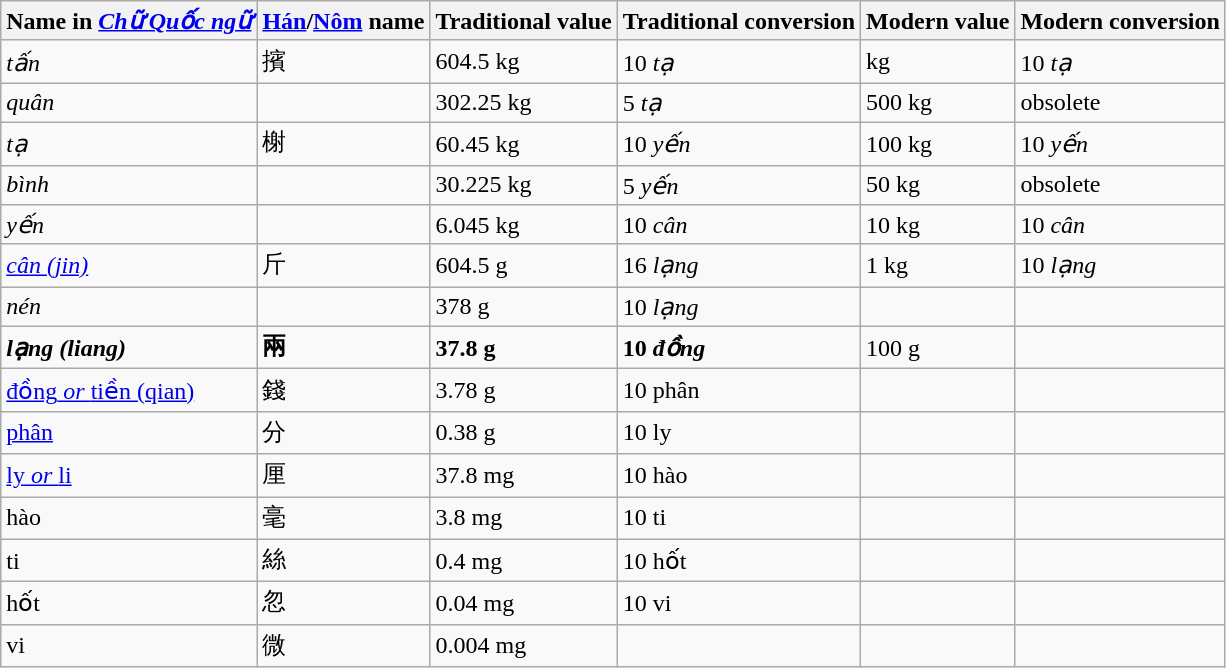<table class="wikitable">
<tr>
<th>Name in <em><a href='#'>Chữ Quốc ngữ</a></em></th>
<th><a href='#'>Hán</a>/<a href='#'>Nôm</a> name</th>
<th>Traditional value</th>
<th>Traditional conversion</th>
<th>Modern value</th>
<th>Modern conversion</th>
</tr>
<tr>
<td><em>tấn</em></td>
<td>擯</td>
<td>604.5 kg</td>
<td>10 <em>tạ</em></td>
<td> kg</td>
<td>10 <em>tạ</em></td>
</tr>
<tr>
<td><em>quân</em></td>
<td></td>
<td>302.25 kg</td>
<td>5 <em>tạ</em></td>
<td>500 kg</td>
<td>obsolete</td>
</tr>
<tr>
<td><em>tạ</em></td>
<td>榭</td>
<td>60.45 kg</td>
<td>10 <em>yến</em></td>
<td>100 kg</td>
<td>10 <em>yến</em></td>
</tr>
<tr>
<td><em>bình</em></td>
<td></td>
<td>30.225 kg</td>
<td>5 <em>yến</em></td>
<td>50 kg</td>
<td>obsolete</td>
</tr>
<tr>
<td><em>yến</em></td>
<td></td>
<td>6.045 kg</td>
<td>10 <em>cân</em></td>
<td>10 kg</td>
<td>10 <em>cân</em></td>
</tr>
<tr>
<td><em><a href='#'>cân (jin)</a></em></td>
<td>斤</td>
<td>604.5 g</td>
<td>16 <em>lạng</em></td>
<td>1 kg</td>
<td>10 <em>lạng</em></td>
</tr>
<tr>
<td><em>nén</em></td>
<td></td>
<td>378 g</td>
<td>10 <em>lạng</em></td>
<td></td>
<td></td>
</tr>
<tr>
<td><strong><em>lạng (liang)</em></strong></td>
<td><strong>兩</strong></td>
<td><strong>37.8 g</strong></td>
<td><strong>10 <em>đồng<strong><em></td>
<td></strong>100 g<strong></td>
<td></td>
</tr>
<tr>
<td></em><a href='#'>đồng<em> or </em>tiền (qian)</a><em></td>
<td>錢</td>
<td>3.78 g</td>
<td>10 </em>phân<em></td>
<td></td>
<td></td>
</tr>
<tr>
<td></em><a href='#'>phân</a><em></td>
<td>分</td>
<td>0.38 g</td>
<td>10 </em>ly<em></td>
<td></td>
<td></td>
</tr>
<tr>
<td><a href='#'></em>ly<em> or </em>li<em></a></td>
<td>厘</td>
<td>37.8 mg</td>
<td>10 </em>hào<em></td>
<td></td>
<td></td>
</tr>
<tr>
<td></em>hào<em></td>
<td>毫</td>
<td>3.8 mg</td>
<td>10 </em>ti<em></td>
<td></td>
<td></td>
</tr>
<tr>
<td></em>ti<em></td>
<td>絲</td>
<td>0.4 mg</td>
<td>10 </em>hốt<em></td>
<td></td>
<td></td>
</tr>
<tr>
<td></em>hốt<em></td>
<td>忽</td>
<td>0.04 mg</td>
<td>10 </em>vi<em></td>
<td></td>
<td></td>
</tr>
<tr>
<td></em>vi<em></td>
<td>微</td>
<td>0.004 mg</td>
<td></td>
<td></td>
<td></td>
</tr>
</table>
